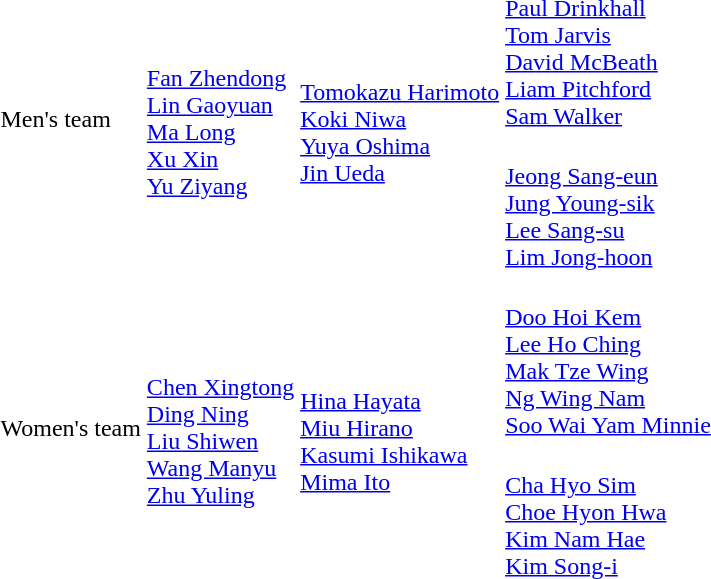<table>
<tr>
<td rowspan=2>Men's team<br></td>
<td rowspan=2><br><a href='#'>Fan Zhendong</a><br><a href='#'>Lin Gaoyuan</a><br><a href='#'>Ma Long</a><br><a href='#'>Xu Xin</a><br><a href='#'>Yu Ziyang</a></td>
<td rowspan=2><br><a href='#'>Tomokazu Harimoto</a><br><a href='#'>Koki Niwa</a><br><a href='#'>Yuya Oshima</a><br><a href='#'>Jin Ueda</a></td>
<td><br><a href='#'>Paul Drinkhall</a><br><a href='#'>Tom Jarvis</a><br><a href='#'>David McBeath</a><br><a href='#'>Liam Pitchford</a><br><a href='#'>Sam Walker</a></td>
</tr>
<tr>
<td><br><a href='#'>Jeong Sang-eun</a><br><a href='#'>Jung Young-sik</a><br><a href='#'>Lee Sang-su</a><br><a href='#'>Lim Jong-hoon</a></td>
</tr>
<tr>
<td rowspan=2>Women's team<br></td>
<td rowspan=2><br><a href='#'>Chen Xingtong</a><br><a href='#'>Ding Ning</a><br><a href='#'>Liu Shiwen</a><br><a href='#'>Wang Manyu</a><br><a href='#'>Zhu Yuling</a></td>
<td rowspan=2><br><a href='#'>Hina Hayata</a><br><a href='#'>Miu Hirano</a><br><a href='#'>Kasumi Ishikawa</a><br><a href='#'>Mima Ito</a></td>
<td><br><a href='#'>Doo Hoi Kem</a><br><a href='#'>Lee Ho Ching</a><br><a href='#'>Mak Tze Wing</a><br><a href='#'>Ng Wing Nam</a><br><a href='#'>Soo Wai Yam Minnie</a></td>
</tr>
<tr>
<td><br><a href='#'>Cha Hyo Sim</a><br><a href='#'>Choe Hyon Hwa</a><br><a href='#'>Kim Nam Hae</a><br><a href='#'>Kim Song-i</a></td>
</tr>
</table>
